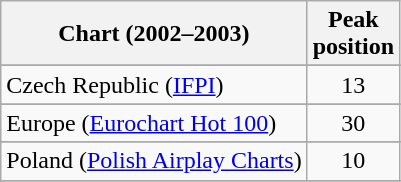<table class="wikitable sortable">
<tr>
<th>Chart (2002–2003)</th>
<th>Peak<br>position</th>
</tr>
<tr>
</tr>
<tr>
</tr>
<tr>
</tr>
<tr>
</tr>
<tr>
<td>Czech Republic (<a href='#'>IFPI</a>)</td>
<td align="center">13</td>
</tr>
<tr>
</tr>
<tr>
<td>Europe (<a href='#'>Eurochart Hot 100</a>)</td>
<td align="center">30</td>
</tr>
<tr>
</tr>
<tr>
</tr>
<tr>
</tr>
<tr>
</tr>
<tr>
</tr>
<tr>
</tr>
<tr>
</tr>
<tr>
</tr>
<tr>
<td>Poland (<a href='#'>Polish Airplay Charts</a>)</td>
<td align="center">10</td>
</tr>
<tr>
</tr>
<tr>
</tr>
<tr>
</tr>
<tr>
</tr>
<tr>
</tr>
</table>
